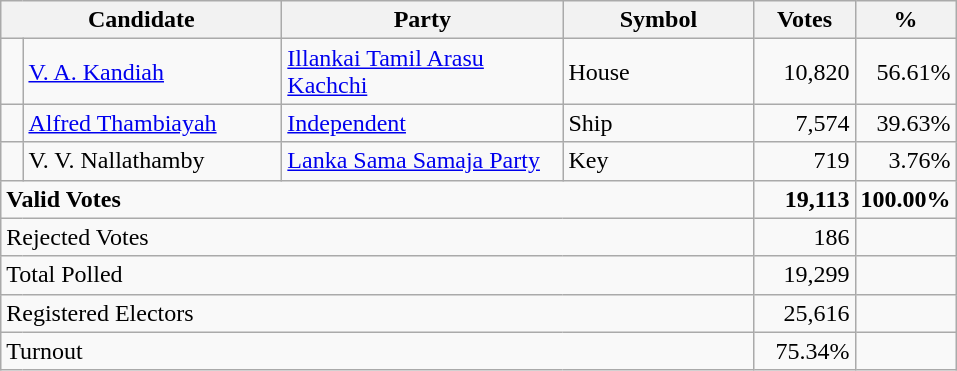<table class="wikitable" border="1" style="text-align:right;">
<tr>
<th align=left colspan=2 width="180">Candidate</th>
<th align=left width="180">Party</th>
<th align=left width="120">Symbol</th>
<th align=left width="60">Votes</th>
<th align=left width="60">%</th>
</tr>
<tr>
<td bgcolor=> </td>
<td align=left><a href='#'>V. A. Kandiah</a></td>
<td align=left><a href='#'>Illankai Tamil Arasu Kachchi</a></td>
<td align=left>House</td>
<td>10,820</td>
<td>56.61%</td>
</tr>
<tr>
<td></td>
<td align=left><a href='#'>Alfred Thambiayah</a></td>
<td align=left><a href='#'>Independent</a></td>
<td align=left>Ship</td>
<td>7,574</td>
<td>39.63%</td>
</tr>
<tr>
<td bgcolor=> </td>
<td align=left>V. V. Nallathamby</td>
<td align=left><a href='#'>Lanka Sama Samaja Party</a></td>
<td align=left>Key</td>
<td>719</td>
<td>3.76%</td>
</tr>
<tr>
<td align=left colspan=4><strong>Valid Votes</strong></td>
<td><strong>19,113</strong></td>
<td><strong>100.00%</strong></td>
</tr>
<tr>
<td align=left colspan=4>Rejected Votes</td>
<td>186</td>
<td></td>
</tr>
<tr>
<td align=left colspan=4>Total Polled</td>
<td>19,299</td>
<td></td>
</tr>
<tr>
<td align=left colspan=4>Registered Electors</td>
<td>25,616</td>
<td></td>
</tr>
<tr>
<td align=left colspan=4>Turnout</td>
<td>75.34%</td>
</tr>
</table>
